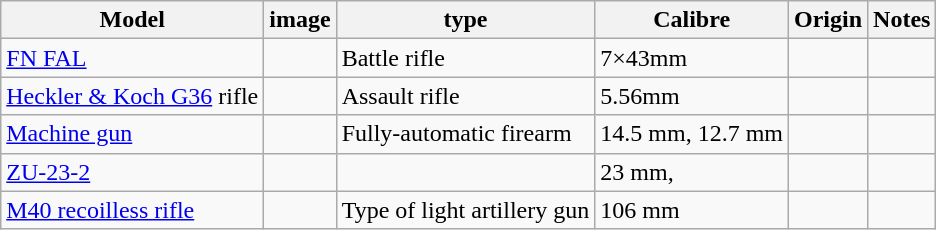<table class="wikitable">
<tr>
<th>Model</th>
<th>image</th>
<th>type</th>
<th>Calibre</th>
<th>Origin</th>
<th>Notes</th>
</tr>
<tr>
<td><a href='#'>FN FAL</a></td>
<td></td>
<td>Battle rifle</td>
<td>7×43mm</td>
<td></td>
<td></td>
</tr>
<tr>
<td><a href='#'>Heckler & Koch G36</a> rifle</td>
<td></td>
<td>Assault rifle</td>
<td>5.56mm</td>
<td></td>
<td></td>
</tr>
<tr>
<td><a href='#'>Machine gun</a></td>
<td></td>
<td>Fully-automatic firearm</td>
<td>14.5 mm, 12.7 mm</td>
<td></td>
<td></td>
</tr>
<tr>
<td><a href='#'>ZU-23-2</a></td>
<td></td>
<td></td>
<td>23 mm,</td>
<td></td>
<td></td>
</tr>
<tr>
<td><a href='#'>M40 recoilless rifle</a></td>
<td></td>
<td>Type of light artillery gun</td>
<td>106 mm</td>
<td></td>
<td></td>
</tr>
</table>
